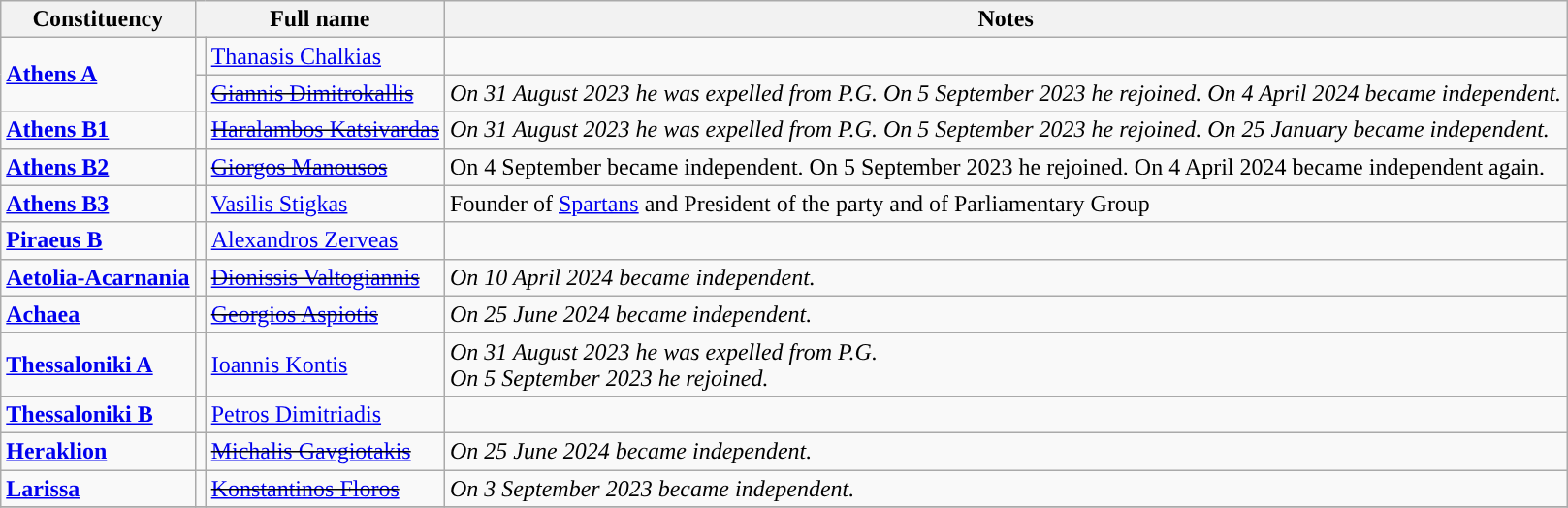<table class="wikitable">
<tr>
<th>Constituency</th>
<th colspan="2">Full name</th>
<th>Notes</th>
</tr>
<tr>
<td rowspan="2"><strong><a href='#'>Athens A</a></strong></td>
<td></td>
<td><a href='#'>Thanasis Chalkias</a></td>
<td></td>
</tr>
<tr>
<td></td>
<td><s><a href='#'>Giannis Dimitrokallis</a></s></td>
<td><em>On 31 August 2023 he was expelled from P.G. On 5 September 2023 he rejoined. On 4 April 2024 became independent.</em></td>
</tr>
<tr>
<td><strong><a href='#'>Athens B1</a></strong></td>
<td></td>
<td><s><a href='#'>Haralambos Katsivardas</a></s></td>
<td><em>On 31 August 2023 he was expelled from P.G. On 5 September 2023 he rejoined. On 25 January became independent.</em></td>
</tr>
<tr>
<td><strong><a href='#'>Athens B2</a></strong></td>
<td></td>
<td><s><a href='#'>Giorgos Manousos</a></s></td>
<td>On 4 September became independent. On 5 September 2023 he rejoined. On 4 April 2024 became independent again.</td>
</tr>
<tr>
<td><strong><a href='#'>Athens B3</a></strong></td>
<td></td>
<td><a href='#'>Vasilis Stigkas</a></td>
<td>Founder of <a href='#'>Spartans</a> and President of the party and of Parliamentary Group</td>
</tr>
<tr>
<td><strong><a href='#'>Piraeus B</a></strong></td>
<td></td>
<td><a href='#'>Alexandros Zerveas</a></td>
<td></td>
</tr>
<tr>
<td><strong><a href='#'>Aetolia-Acarnania</a></strong></td>
<td></td>
<td><s><a href='#'>Dionissis Valtogiannis</a></s></td>
<td><em>On 10 April 2024 became independent.</em></td>
</tr>
<tr>
<td><strong><a href='#'>Achaea</a></strong></td>
<td></td>
<td><s><a href='#'>Georgios Aspiotis</a></s></td>
<td><em>On 25 June 2024 became independent.</em></td>
</tr>
<tr>
<td><strong><a href='#'>Thessaloniki A</a></strong></td>
<td></td>
<td><a href='#'>Ioannis Kontis</a></td>
<td><em>On 31 August 2023 he was expelled from P.G.<br> On 5 September 2023 he rejoined.</em></td>
</tr>
<tr>
<td><strong><a href='#'>Thessaloniki B</a></strong></td>
<td></td>
<td><a href='#'>Petros Dimitriadis</a></td>
<td></td>
</tr>
<tr>
<td><strong><a href='#'>Heraklion</a></strong></td>
<td></td>
<td><s><a href='#'>Michalis Gavgiotakis</a></s></td>
<td><em>On 25 June 2024 became independent.</em></td>
</tr>
<tr>
<td><strong><a href='#'>Larissa</a></strong></td>
<td></td>
<td><s><a href='#'>Konstantinos Floros</a></s></td>
<td><em>On 3 September 2023 became independent.</em></td>
</tr>
<tr>
</tr>
</table>
